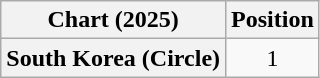<table class="wikitable plainrowheaders" style="text-align:center">
<tr>
<th scope="col">Chart (2025)</th>
<th scope="col">Position</th>
</tr>
<tr>
<th scope="row">South Korea (Circle)</th>
<td>1</td>
</tr>
</table>
